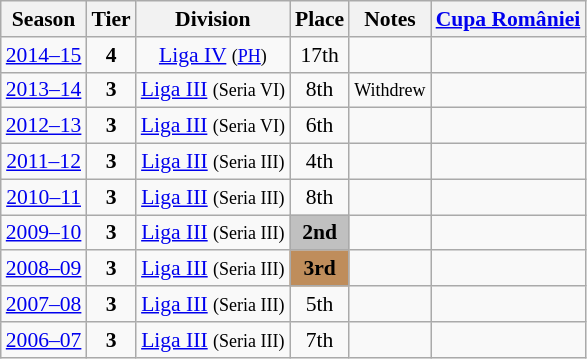<table class="wikitable" style="text-align:center; font-size:90%">
<tr>
<th>Season</th>
<th>Tier</th>
<th>Division</th>
<th>Place</th>
<th>Notes</th>
<th><a href='#'>Cupa României</a></th>
</tr>
<tr>
<td><a href='#'>2014–15</a></td>
<td><strong>4</strong></td>
<td><a href='#'>Liga IV</a> <small>(<a href='#'>PH</a>)</small></td>
<td>17th</td>
<td></td>
<td></td>
</tr>
<tr>
<td><a href='#'>2013–14</a></td>
<td><strong>3</strong></td>
<td><a href='#'>Liga III</a> <small>(Seria VI)</small></td>
<td>8th</td>
<td><small>Withdrew</small></td>
<td></td>
</tr>
<tr>
<td><a href='#'>2012–13</a></td>
<td><strong>3</strong></td>
<td><a href='#'>Liga III</a> <small>(Seria VI)</small></td>
<td>6th</td>
<td></td>
<td></td>
</tr>
<tr>
<td><a href='#'>2011–12</a></td>
<td><strong>3</strong></td>
<td><a href='#'>Liga III</a> <small>(Seria III)</small></td>
<td>4th</td>
<td></td>
<td></td>
</tr>
<tr>
<td><a href='#'>2010–11</a></td>
<td><strong>3</strong></td>
<td><a href='#'>Liga III</a> <small>(Seria III)</small></td>
<td>8th</td>
<td></td>
<td></td>
</tr>
<tr>
<td><a href='#'>2009–10</a></td>
<td><strong>3</strong></td>
<td><a href='#'>Liga III</a> <small>(Seria III)</small></td>
<td align=center bgcolor=silver><strong>2nd</strong></td>
<td></td>
<td></td>
</tr>
<tr>
<td><a href='#'>2008–09</a></td>
<td><strong>3</strong></td>
<td><a href='#'>Liga III</a> <small>(Seria III)</small></td>
<td align=center bgcolor=#BF8D5B><strong>3rd</strong></td>
<td></td>
<td></td>
</tr>
<tr>
<td><a href='#'>2007–08</a></td>
<td><strong>3</strong></td>
<td><a href='#'>Liga III</a> <small>(Seria III)</small></td>
<td>5th</td>
<td></td>
<td></td>
</tr>
<tr>
<td><a href='#'>2006–07</a></td>
<td><strong>3</strong></td>
<td><a href='#'>Liga III</a> <small>(Seria III)</small></td>
<td>7th</td>
<td></td>
<td></td>
</tr>
</table>
